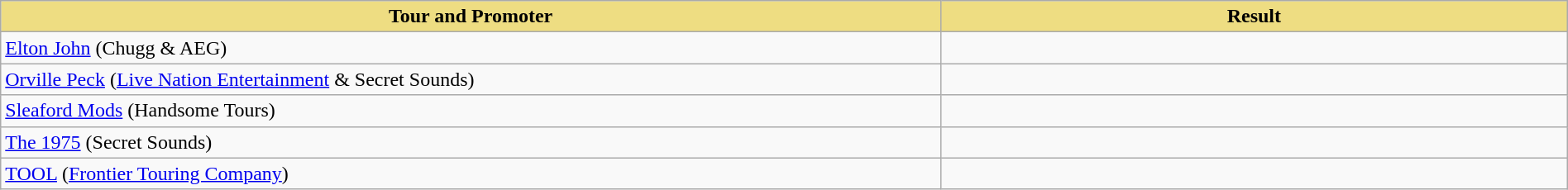<table class="wikitable" width=100%>
<tr>
<th style="width:15%;background:#EEDD82;">Tour and Promoter</th>
<th style="width:10%;background:#EEDD82;">Result</th>
</tr>
<tr>
<td><a href='#'>Elton John</a> (Chugg & AEG)</td>
<td></td>
</tr>
<tr>
<td><a href='#'>Orville Peck</a> (<a href='#'>Live Nation Entertainment</a> & Secret Sounds)</td>
<td></td>
</tr>
<tr>
<td><a href='#'>Sleaford Mods</a> (Handsome Tours)</td>
<td></td>
</tr>
<tr>
<td><a href='#'>The 1975</a> (Secret Sounds)</td>
<td></td>
</tr>
<tr>
<td><a href='#'>TOOL</a> (<a href='#'>Frontier Touring Company</a>)</td>
<td></td>
</tr>
</table>
